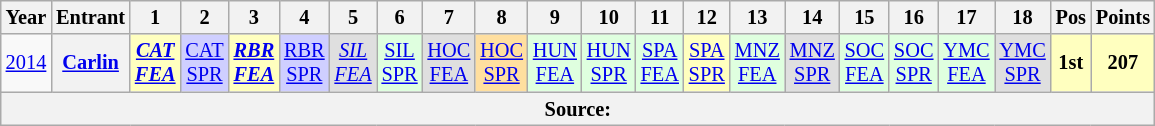<table class="wikitable" style="text-align:center; font-size:85%">
<tr>
<th>Year</th>
<th>Entrant</th>
<th>1</th>
<th>2</th>
<th>3</th>
<th>4</th>
<th>5</th>
<th>6</th>
<th>7</th>
<th>8</th>
<th>9</th>
<th>10</th>
<th>11</th>
<th>12</th>
<th>13</th>
<th>14</th>
<th>15</th>
<th>16</th>
<th>17</th>
<th>18</th>
<th>Pos</th>
<th>Points</th>
</tr>
<tr>
<td><a href='#'>2014</a></td>
<th><a href='#'>Carlin</a></th>
<td style="background:#FFFFBF;"><strong><em><a href='#'>CAT<br>FEA</a></em></strong><br></td>
<td style="background:#CFCFFF;"><a href='#'>CAT<br>SPR</a><br></td>
<td style="background:#FFFFBF;"><strong><em><a href='#'>RBR<br>FEA</a></em></strong><br></td>
<td style="background:#CFCFFF;"><a href='#'>RBR<br>SPR</a><br></td>
<td style="background:#DFDFDF;"><em><a href='#'>SIL<br>FEA</a></em><br></td>
<td style="background:#DFFFDF;"><a href='#'>SIL<br>SPR</a><br></td>
<td style="background:#DFDFDF;"><a href='#'>HOC<br>FEA</a><br></td>
<td style="background:#FFDF9F;"><a href='#'>HOC<br>SPR</a><br></td>
<td style="background:#DFFFDF;"><a href='#'>HUN<br>FEA</a><br></td>
<td style="background:#DFFFDF;"><a href='#'>HUN<br>SPR</a><br></td>
<td style="background:#DFFFDF;"><a href='#'>SPA<br>FEA</a><br></td>
<td style="background:#FFFFBF;"><a href='#'>SPA<br>SPR</a><br></td>
<td style="background:#DFFFDF;"><a href='#'>MNZ<br>FEA</a><br></td>
<td style="background:#DFDFDF;"><a href='#'>MNZ<br>SPR</a><br></td>
<td style="background:#DFFFDF;"><a href='#'>SOC<br>FEA</a><br></td>
<td style="background:#DFFFDF;"><a href='#'>SOC<br>SPR</a><br></td>
<td style="background:#DFFFDF;"><a href='#'>YMC<br>FEA</a><br></td>
<td style="background:#DFDFDF;"><a href='#'>YMC<br>SPR</a><br></td>
<th style="background:#FFFFBF;">1st</th>
<th style="background:#FFFFBF;">207</th>
</tr>
<tr>
<th colspan="22">Source:</th>
</tr>
</table>
